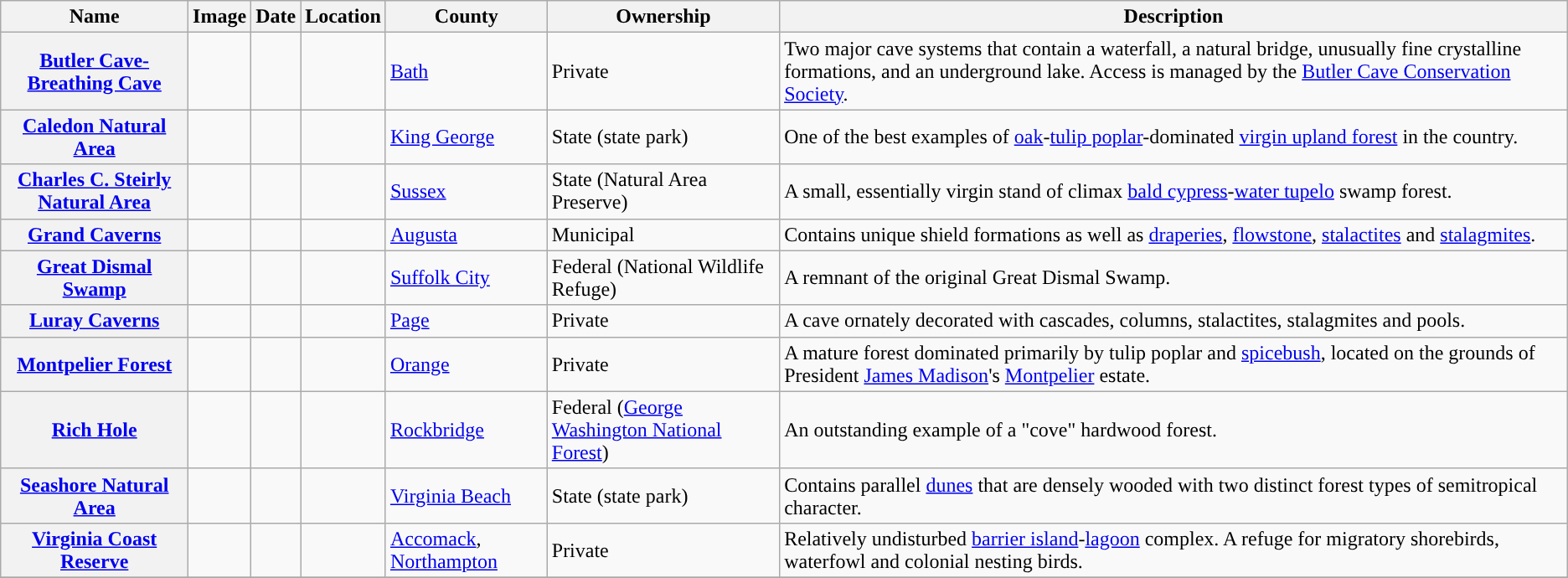<table class="wikitable sortable" align="center">
<tr>
<th style="background-color:">Name</th>
<th style="background-color:">Image</th>
<th style="background-color:">Date</th>
<th style="background-color:">Location</th>
<th style="background-color:">County</th>
<th style="background-color:">Ownership</th>
<th style="background-color:">Description</th>
</tr>
<tr>
<th><a href='#'>Butler Cave- Breathing Cave</a></th>
<td></td>
<td></td>
<td></td>
<td><a href='#'>Bath</a></td>
<td>Private</td>
<td>Two major cave systems that contain a  waterfall, a natural bridge, unusually fine crystalline formations, and an underground lake. Access is managed by the <a href='#'>Butler Cave Conservation Society</a>.</td>
</tr>
<tr>
<th><a href='#'>Caledon Natural Area</a></th>
<td></td>
<td></td>
<td></td>
<td><a href='#'>King George</a></td>
<td>State (state park)</td>
<td>One of the best examples of <a href='#'>oak</a>-<a href='#'>tulip poplar</a>-dominated <a href='#'>virgin upland forest</a> in the country.</td>
</tr>
<tr>
<th><a href='#'>Charles C. Steirly Natural Area</a></th>
<td></td>
<td></td>
<td></td>
<td><a href='#'>Sussex</a></td>
<td>State (Natural Area Preserve)</td>
<td>A small, essentially virgin stand of climax <a href='#'>bald cypress</a>-<a href='#'>water tupelo</a> swamp forest.</td>
</tr>
<tr>
<th><a href='#'>Grand Caverns</a></th>
<td></td>
<td></td>
<td></td>
<td><a href='#'>Augusta</a></td>
<td>Municipal</td>
<td>Contains unique shield formations as well as <a href='#'>draperies</a>, <a href='#'>flowstone</a>, <a href='#'>stalactites</a> and <a href='#'>stalagmites</a>.</td>
</tr>
<tr>
<th><a href='#'>Great Dismal Swamp</a></th>
<td></td>
<td></td>
<td></td>
<td><a href='#'>Suffolk City</a></td>
<td>Federal (National Wildlife Refuge)</td>
<td>A remnant of the original Great Dismal Swamp.</td>
</tr>
<tr>
<th><a href='#'>Luray Caverns</a></th>
<td></td>
<td></td>
<td></td>
<td><a href='#'>Page</a></td>
<td>Private</td>
<td>A cave ornately decorated with cascades, columns, stalactites, stalagmites and pools.</td>
</tr>
<tr>
<th><a href='#'>Montpelier Forest</a></th>
<td></td>
<td></td>
<td></td>
<td><a href='#'>Orange</a></td>
<td>Private</td>
<td>A mature forest dominated primarily by tulip poplar and <a href='#'>spicebush</a>, located on the grounds of President <a href='#'>James Madison</a>'s <a href='#'>Montpelier</a> estate.</td>
</tr>
<tr>
<th><a href='#'>Rich Hole</a></th>
<td></td>
<td></td>
<td></td>
<td><a href='#'>Rockbridge</a></td>
<td>Federal (<a href='#'>George Washington National Forest</a>)</td>
<td>An outstanding example of a "cove" hardwood forest.</td>
</tr>
<tr>
<th><a href='#'>Seashore Natural Area</a></th>
<td></td>
<td></td>
<td></td>
<td><a href='#'>Virginia Beach</a></td>
<td>State (state park)</td>
<td>Contains parallel <a href='#'>dunes</a> that are densely wooded with two distinct forest types of semitropical character.</td>
</tr>
<tr>
<th><a href='#'>Virginia Coast Reserve</a></th>
<td></td>
<td></td>
<td></td>
<td><a href='#'>Accomack</a>, <a href='#'>Northampton</a></td>
<td>Private</td>
<td>Relatively undisturbed <a href='#'>barrier island</a>-<a href='#'>lagoon</a> complex.  A refuge for migratory shorebirds, waterfowl and colonial nesting birds.</td>
</tr>
<tr>
</tr>
</table>
